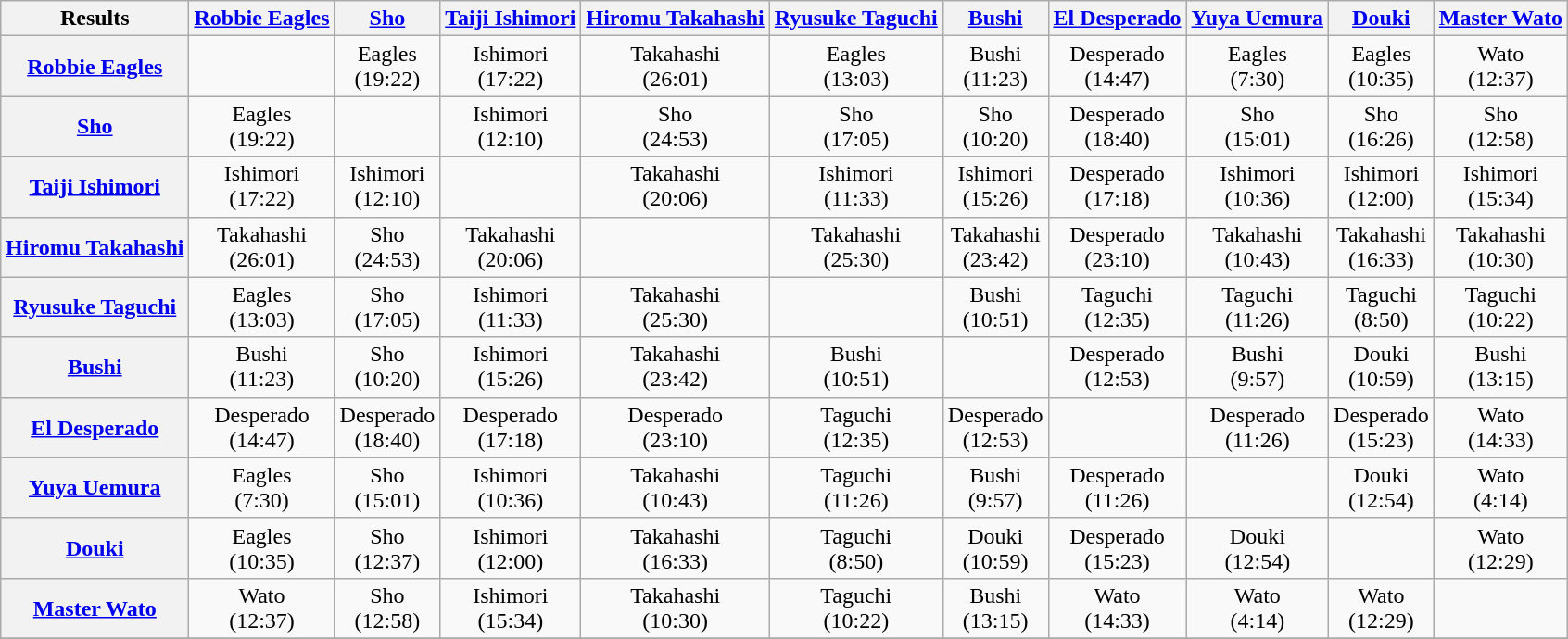<table class="wikitable" style="text-align:center; margin: 1em auto 1em auto">
<tr align="center">
<th>Results</th>
<th><a href='#'>Robbie Eagles</a></th>
<th><a href='#'>Sho</a></th>
<th><a href='#'>Taiji Ishimori</a></th>
<th><a href='#'>Hiromu Takahashi</a></th>
<th><a href='#'>Ryusuke Taguchi</a></th>
<th><a href='#'>Bushi</a></th>
<th><a href='#'>El Desperado</a></th>
<th><a href='#'>Yuya Uemura</a></th>
<th><a href='#'>Douki</a></th>
<th><a href='#'>Master Wato</a></th>
</tr>
<tr align="center">
<th><a href='#'>Robbie Eagles</a></th>
<td></td>
<td>Eagles<br>(19:22)</td>
<td>Ishimori<br>(17:22)</td>
<td>Takahashi<br>(26:01)</td>
<td>Eagles<br>(13:03)</td>
<td>Bushi<br>(11:23)</td>
<td>Desperado<br>(14:47)</td>
<td>Eagles<br>(7:30)</td>
<td>Eagles<br>(10:35)</td>
<td>Wato<br>(12:37)</td>
</tr>
<tr align="center">
<th><a href='#'>Sho</a></th>
<td>Eagles<br>(19:22)</td>
<td></td>
<td>Ishimori<br>(12:10)</td>
<td>Sho<br>(24:53)</td>
<td>Sho<br>(17:05)</td>
<td>Sho<br>(10:20)</td>
<td>Desperado<br>(18:40)</td>
<td>Sho<br>(15:01)</td>
<td>Sho<br>(16:26)</td>
<td>Sho<br>(12:58)</td>
</tr>
<tr align="center">
<th><a href='#'>Taiji Ishimori</a></th>
<td>Ishimori<br>(17:22)</td>
<td>Ishimori<br>(12:10)</td>
<td></td>
<td>Takahashi<br>(20:06)</td>
<td>Ishimori<br>(11:33)</td>
<td>Ishimori<br>(15:26)</td>
<td>Desperado<br>(17:18)</td>
<td>Ishimori<br>(10:36)</td>
<td>Ishimori<br>(12:00)</td>
<td>Ishimori<br>(15:34)</td>
</tr>
<tr align="center">
<th><a href='#'>Hiromu Takahashi</a></th>
<td>Takahashi<br>(26:01)</td>
<td>Sho<br>(24:53)</td>
<td>Takahashi<br>(20:06)</td>
<td></td>
<td>Takahashi<br>(25:30)</td>
<td>Takahashi<br>(23:42)</td>
<td>Desperado<br>(23:10)</td>
<td>Takahashi<br>(10:43)</td>
<td>Takahashi<br>(16:33)</td>
<td>Takahashi<br>(10:30)</td>
</tr>
<tr align="center">
<th><a href='#'>Ryusuke Taguchi</a></th>
<td>Eagles<br>(13:03)</td>
<td>Sho<br>(17:05)</td>
<td>Ishimori<br>(11:33)</td>
<td>Takahashi<br>(25:30)</td>
<td></td>
<td>Bushi<br>(10:51)</td>
<td>Taguchi<br>(12:35)</td>
<td>Taguchi<br>(11:26)</td>
<td>Taguchi<br>(8:50)</td>
<td>Taguchi<br>(10:22)</td>
</tr>
<tr align="center">
<th><a href='#'>Bushi</a></th>
<td>Bushi<br>(11:23)</td>
<td>Sho<br>(10:20)</td>
<td>Ishimori<br>(15:26)</td>
<td>Takahashi<br>(23:42)</td>
<td>Bushi<br>(10:51)</td>
<td></td>
<td>Desperado<br>(12:53)</td>
<td>Bushi<br>(9:57)</td>
<td>Douki<br>(10:59)</td>
<td>Bushi<br>(13:15)</td>
</tr>
<tr align="center">
<th><a href='#'>El Desperado</a></th>
<td>Desperado<br>(14:47)</td>
<td>Desperado<br>(18:40)</td>
<td>Desperado<br>(17:18)</td>
<td>Desperado<br>(23:10)</td>
<td>Taguchi<br>(12:35)</td>
<td>Desperado<br>(12:53)</td>
<td></td>
<td>Desperado<br>(11:26)</td>
<td>Desperado<br>(15:23)</td>
<td>Wato<br>(14:33)</td>
</tr>
<tr align="center">
<th><a href='#'>Yuya Uemura</a></th>
<td>Eagles<br>(7:30)</td>
<td>Sho<br>(15:01)</td>
<td>Ishimori<br>(10:36)</td>
<td>Takahashi<br>(10:43)</td>
<td>Taguchi<br>(11:26)</td>
<td>Bushi<br>(9:57)</td>
<td>Desperado<br>(11:26)</td>
<td></td>
<td>Douki<br>(12:54)</td>
<td>Wato<br>(4:14)</td>
</tr>
<tr align="center">
<th><a href='#'>Douki</a></th>
<td>Eagles<br>(10:35)</td>
<td>Sho<br>(12:37)</td>
<td>Ishimori<br>(12:00)</td>
<td>Takahashi<br>(16:33)</td>
<td>Taguchi<br>(8:50)</td>
<td>Douki<br>(10:59)</td>
<td>Desperado<br>(15:23)</td>
<td>Douki<br>(12:54)</td>
<td></td>
<td>Wato<br>(12:29)</td>
</tr>
<tr align="center">
<th><a href='#'>Master Wato</a></th>
<td>Wato<br>(12:37)</td>
<td>Sho<br>(12:58)</td>
<td>Ishimori<br>(15:34)</td>
<td>Takahashi<br>(10:30)</td>
<td>Taguchi<br>(10:22)</td>
<td>Bushi<br>(13:15)</td>
<td>Wato<br>(14:33)</td>
<td>Wato<br>(4:14)</td>
<td>Wato<br>(12:29)</td>
<td></td>
</tr>
<tr align="center">
</tr>
</table>
